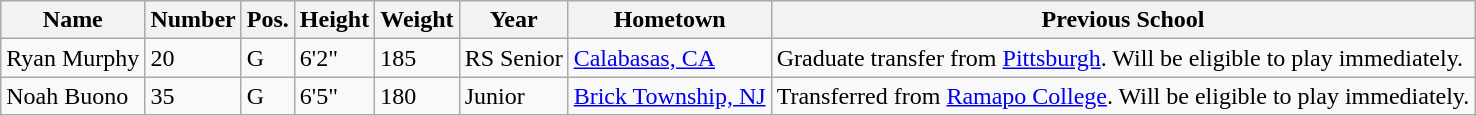<table class="wikitable sortable">
<tr>
<th>Name</th>
<th>Number</th>
<th>Pos.</th>
<th>Height</th>
<th>Weight</th>
<th>Year</th>
<th>Hometown</th>
<th class="unsortable">Previous School</th>
</tr>
<tr>
<td>Ryan Murphy</td>
<td>20</td>
<td>G</td>
<td>6'2"</td>
<td>185</td>
<td>RS Senior</td>
<td><a href='#'>Calabasas, CA</a></td>
<td>Graduate transfer from <a href='#'>Pittsburgh</a>. Will be eligible to play immediately.</td>
</tr>
<tr>
<td>Noah Buono</td>
<td>35</td>
<td>G</td>
<td>6'5"</td>
<td>180</td>
<td>Junior</td>
<td><a href='#'>Brick Township, NJ</a></td>
<td>Transferred from <a href='#'>Ramapo College</a>. Will be eligible to play immediately.</td>
</tr>
</table>
